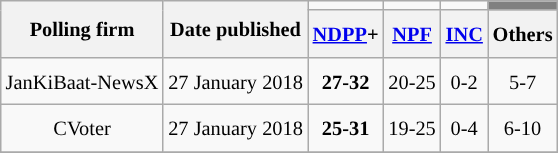<table class="wikitable collapsible" style="text-align:center;font-size:85%;line-height:25px">
<tr>
<th class="wikitable" rowspan="2">Polling firm</th>
<th class="wikitable" rowspan="2">Date published</th>
<td></td>
<td></td>
<td></td>
<td style="background:gray;"></td>
</tr>
<tr>
<th class="wikitable"><a href='#'>NDPP</a>+</th>
<th class="wikitable"><a href='#'>NPF</a></th>
<th class="wikitable"><a href='#'>INC</a></th>
<th class="wikitable">Others</th>
</tr>
<tr>
<td>JanKiBaat-NewsX</td>
<td>27 January 2018</td>
<td><strong>27-32</strong></td>
<td>20-25</td>
<td>0-2</td>
<td>5-7</td>
</tr>
<tr>
<td>CVoter</td>
<td>27 January 2018</td>
<td><strong>25-31</strong></td>
<td>19-25</td>
<td>0-4</td>
<td>6-10</td>
</tr>
<tr>
</tr>
</table>
